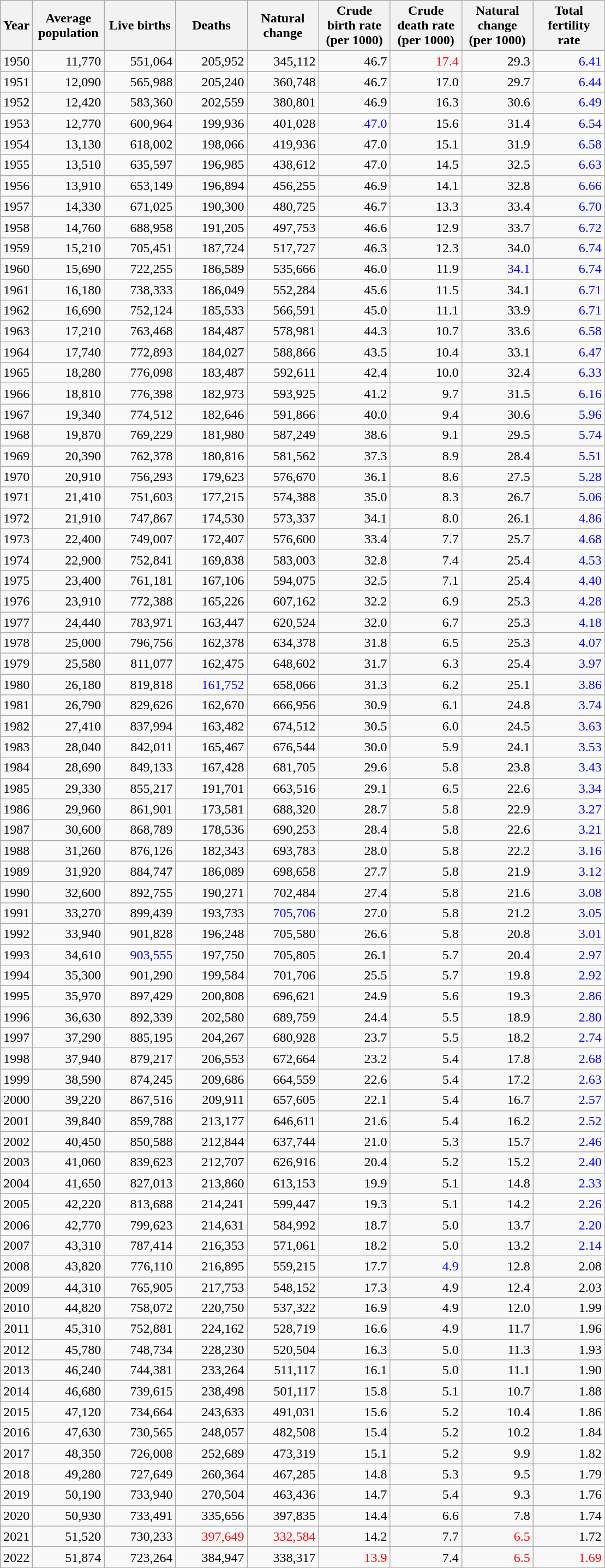<table class="wikitable sortable" style="text-align: right;">
<tr>
<th>Year</th>
<th width="80pt">Average population</th>
<th width="80pt">Live births</th>
<th width="80pt">Deaths</th>
<th width="80pt">Natural change</th>
<th width="80pt">Crude birth rate (per 1000)</th>
<th width="80pt">Crude death rate (per 1000)</th>
<th width="80pt">Natural change (per 1000)</th>
<th width="80pt">Total fertility rate</th>
</tr>
<tr>
<td>1950</td>
<td align="right">11,770</td>
<td align="right">551,064</td>
<td align="right">205,952</td>
<td align="right">345,112</td>
<td align="right">46.7</td>
<td style="color:red;">17.4</td>
<td align="right">29.3</td>
<td align="right" style="color: blue">6.41</td>
</tr>
<tr>
<td>1951</td>
<td align="right">12,090</td>
<td align="right">565,988</td>
<td align="right">205,240</td>
<td align="right">360,748</td>
<td align="right">46.7</td>
<td align="right">17.0</td>
<td align="right">29.7</td>
<td align="right" style="color: blue">6.44</td>
</tr>
<tr>
<td>1952</td>
<td align="right">12,420</td>
<td align="right">583,360</td>
<td align="right">202,559</td>
<td align="right">380,801</td>
<td align="right">46.9</td>
<td align="right">16.3</td>
<td align="right">30.6</td>
<td align="right" style="color: blue">6.49</td>
</tr>
<tr>
<td>1953</td>
<td align="right">12,770</td>
<td align="right">600,964</td>
<td align="right">199,936</td>
<td align="right">401,028</td>
<td style="color: blue">47.0</td>
<td align="right">15.6</td>
<td align="right">31.4</td>
<td align="right" style="color: blue">6.54</td>
</tr>
<tr>
<td>1954</td>
<td align="right">13,130</td>
<td align="right">618,002</td>
<td align="right">198,066</td>
<td align="right">419,936</td>
<td align="right">47.0</td>
<td align="right">15.1</td>
<td align="right">31.9</td>
<td align="right" style="color: blue">6.58</td>
</tr>
<tr>
<td>1955</td>
<td align="right">13,510</td>
<td align="right">635,597</td>
<td align="right">196,985</td>
<td align="right">438,612</td>
<td align="right">47.0</td>
<td align="right">14.5</td>
<td align="right">32.5</td>
<td align="right" style="color: blue">6.63</td>
</tr>
<tr>
<td>1956</td>
<td align="right">13,910</td>
<td align="right">653,149</td>
<td align="right">196,894</td>
<td align="right">456,255</td>
<td align="right">46.9</td>
<td align="right">14.1</td>
<td align="right">32.8</td>
<td align="right" style="color: blue">6.66</td>
</tr>
<tr>
<td>1957</td>
<td align="right">14,330</td>
<td align="right">671,025</td>
<td align="right">190,300</td>
<td align="right">480,725</td>
<td align="right">46.7</td>
<td align="right">13.3</td>
<td align="right">33.4</td>
<td align="right" style="color: blue">6.70</td>
</tr>
<tr>
<td>1958</td>
<td align="right">14,760</td>
<td align="right">688,958</td>
<td align="right">191,205</td>
<td align="right">497,753</td>
<td align="right">46.6</td>
<td align="right">12.9</td>
<td align="right">33.7</td>
<td align="right" style="color: blue">6.72</td>
</tr>
<tr>
<td>1959</td>
<td align="right">15,210</td>
<td align="right">705,451</td>
<td align="right">187,724</td>
<td align="right">517,727</td>
<td align="right">46.3</td>
<td align="right">12.3</td>
<td align="right">34.0</td>
<td align="right" style="color: blue">6.74</td>
</tr>
<tr>
<td>1960</td>
<td align="right">15,690</td>
<td align="right">722,255</td>
<td align="right">186,589</td>
<td align="right">535,666</td>
<td align="right">46.0</td>
<td align="right">11.9</td>
<td style="color: blue">34.1</td>
<td align="right" style="color: blue">6.74</td>
</tr>
<tr>
<td>1961</td>
<td align="right">16,180</td>
<td align="right">738,333</td>
<td align="right">186,049</td>
<td align="right">552,284</td>
<td align="right">45.6</td>
<td align="right">11.5</td>
<td align="right">34.1</td>
<td align="right" style="color: blue">6.71</td>
</tr>
<tr>
<td>1962</td>
<td align="right">16,690</td>
<td align="right">752,124</td>
<td align="right">185,533</td>
<td align="right">566,591</td>
<td align="right">45.0</td>
<td align="right">11.1</td>
<td align="right">33.9</td>
<td align="right" style="color: blue">6.71</td>
</tr>
<tr>
<td>1963</td>
<td align="right">17,210</td>
<td align="right">763,468</td>
<td align="right">184,487</td>
<td align="right">578,981</td>
<td align="right">44.3</td>
<td align="right">10.7</td>
<td align="right">33.6</td>
<td align="right" style="color: blue">6.58</td>
</tr>
<tr>
<td>1964</td>
<td align="right">17,740</td>
<td align="right">772,893</td>
<td align="right">184,027</td>
<td align="right">588,866</td>
<td align="right">43.5</td>
<td align="right">10.4</td>
<td align="right">33.1</td>
<td align="right" style="color: blue">6.47</td>
</tr>
<tr>
<td>1965</td>
<td align="right">18,280</td>
<td align="right">776,098</td>
<td align="right">183,487</td>
<td align="right">592,611</td>
<td align="right">42.4</td>
<td align="right">10.0</td>
<td align="right">32.4</td>
<td align="right" style="color: blue">6.33</td>
</tr>
<tr>
<td>1966</td>
<td align="right">18,810</td>
<td align="right">776,398</td>
<td align="right">182,973</td>
<td align="right">593,925</td>
<td align="right">41.2</td>
<td align="right">9.7</td>
<td align="right">31.5</td>
<td align="right" style="color: blue">6.16</td>
</tr>
<tr>
<td>1967</td>
<td align="right">19,340</td>
<td align="right">774,512</td>
<td align="right">182,646</td>
<td align="right">591,866</td>
<td align="right">40.0</td>
<td align="right">9.4</td>
<td align="right">30.6</td>
<td align="right" style="color: blue">5.96</td>
</tr>
<tr>
<td>1968</td>
<td align="right">19,870</td>
<td align="right">769,229</td>
<td align="right">181,980</td>
<td align="right">587,249</td>
<td align="right">38.6</td>
<td align="right">9.1</td>
<td align="right">29.5</td>
<td align="right" style="color: blue">5.74</td>
</tr>
<tr>
<td>1969</td>
<td align="right">20,390</td>
<td align="right">762,378</td>
<td align="right">180,816</td>
<td align="right">581,562</td>
<td align="right">37.3</td>
<td align="right">8.9</td>
<td align="right">28.4</td>
<td align="right" style="color: blue">5.51</td>
</tr>
<tr>
<td>1970</td>
<td align="right">20,910</td>
<td align="right">756,293</td>
<td align="right">179,623</td>
<td align="right">576,670</td>
<td align="right">36.1</td>
<td align="right">8.6</td>
<td align="right">27.5</td>
<td align="right" style="color: blue">5.28</td>
</tr>
<tr>
<td>1971</td>
<td align="right">21,410</td>
<td align="right">751,603</td>
<td align="right">177,215</td>
<td align="right">574,388</td>
<td align="right">35.0</td>
<td align="right">8.3</td>
<td align="right">26.7</td>
<td align="right" style="color: blue">5.06</td>
</tr>
<tr>
<td>1972</td>
<td align="right">21,910</td>
<td align="right">747,867</td>
<td align="right">174,530</td>
<td align="right">573,337</td>
<td align="right">34.1</td>
<td align="right">8.0</td>
<td align="right">26.1</td>
<td align="right" style="color: blue">4.86</td>
</tr>
<tr>
<td>1973</td>
<td align="right">22,400</td>
<td align="right">749,007</td>
<td align="right">172,407</td>
<td align="right">576,600</td>
<td align="right">33.4</td>
<td align="right">7.7</td>
<td align="right">25.7</td>
<td align="right" style="color: blue">4.68</td>
</tr>
<tr>
<td>1974</td>
<td align="right">22,900</td>
<td align="right">752,841</td>
<td align="right">169,838</td>
<td align="right">583,003</td>
<td align="right">32.8</td>
<td align="right">7.4</td>
<td align="right">25.4</td>
<td align="right" style="color: blue">4.53</td>
</tr>
<tr>
<td>1975</td>
<td align="right">23,400</td>
<td align="right">761,181</td>
<td align="right">167,106</td>
<td align="right">594,075</td>
<td align="right">32.5</td>
<td align="right">7.1</td>
<td align="right">25.4</td>
<td align="right" style="color: blue">4.40</td>
</tr>
<tr>
<td>1976</td>
<td align="right">23,910</td>
<td align="right">772,388</td>
<td align="right">165,226</td>
<td align="right">607,162</td>
<td align="right">32.2</td>
<td align="right">6.9</td>
<td align="right">25.3</td>
<td align="right" style="color: blue">4.28</td>
</tr>
<tr>
<td>1977</td>
<td align="right">24,440</td>
<td align="right">783,971</td>
<td align="right">163,447</td>
<td align="right">620,524</td>
<td align="right">32.0</td>
<td align="right">6.7</td>
<td align="right">25.3</td>
<td align="right" style="color: blue">4.18</td>
</tr>
<tr>
<td>1978</td>
<td align="right">25,000</td>
<td align="right">796,756</td>
<td align="right">162,378</td>
<td align="right">634,378</td>
<td align="right">31.8</td>
<td align="right">6.5</td>
<td align="right">25.3</td>
<td align="right" style="color: blue">4.07</td>
</tr>
<tr>
<td>1979</td>
<td align="right">25,580</td>
<td align="right">811,077</td>
<td align="right">162,475</td>
<td align="right">648,602</td>
<td align="right">31.7</td>
<td align="right">6.3</td>
<td align="right">25.4</td>
<td align="right" style="color: blue">3.97</td>
</tr>
<tr>
<td>1980</td>
<td align="right">26,180</td>
<td align="right">819,818</td>
<td style="color: blue">161,752</td>
<td align="right">658,066</td>
<td align="right">31.3</td>
<td align="right">6.2</td>
<td align="right">25.1</td>
<td align="right" style="color: blue">3.86</td>
</tr>
<tr>
<td>1981</td>
<td align="right">26,790</td>
<td align="right">829,626</td>
<td align="right">162,670</td>
<td align="right">666,956</td>
<td align="right">30.9</td>
<td align="right">6.1</td>
<td align="right">24.8</td>
<td align="right" style="color: blue">3.74</td>
</tr>
<tr>
<td>1982</td>
<td align="right">27,410</td>
<td align="right">837,994</td>
<td align="right">163,482</td>
<td align="right">674,512</td>
<td align="right">30.5</td>
<td align="right">6.0</td>
<td align="right">24.5</td>
<td align="right" style="color: blue">3.63</td>
</tr>
<tr>
<td>1983</td>
<td align="right">28,040</td>
<td align="right">842,011</td>
<td align="right">165,467</td>
<td align="right">676,544</td>
<td align="right">30.0</td>
<td align="right">5.9</td>
<td align="right">24.1</td>
<td align="right" style="color: blue">3.53</td>
</tr>
<tr>
<td>1984</td>
<td align="right">28,690</td>
<td align="right">849,133</td>
<td align="right">167,428</td>
<td align="right">681,705</td>
<td align="right">29.6</td>
<td align="right">5.8</td>
<td align="right">23.8</td>
<td align="right" style="color: blue">3.43</td>
</tr>
<tr>
<td>1985</td>
<td align="right">29,330</td>
<td align="right">855,217</td>
<td align="right">191,701</td>
<td align="right">663,516</td>
<td align="right">29.1</td>
<td align="right">6.5</td>
<td align="right">22.6</td>
<td align="right" style="color: blue">3.34</td>
</tr>
<tr>
<td>1986</td>
<td align="right">29,960</td>
<td align="right">861,901</td>
<td align="right">173,581</td>
<td align="right">688,320</td>
<td align="right">28.7</td>
<td align="right">5.8</td>
<td align="right">22.9</td>
<td align="right" style="color: blue">3.27</td>
</tr>
<tr>
<td>1987</td>
<td align="right">30,600</td>
<td align="right">868,789</td>
<td align="right">178,536</td>
<td align="right">690,253</td>
<td align="right">28.4</td>
<td align="right">5.8</td>
<td align="right">22.6</td>
<td align="right" style="color: blue">3.21</td>
</tr>
<tr>
<td>1988</td>
<td align="right">31,260</td>
<td align="right">876,126</td>
<td align="right">182,343</td>
<td align="right">693,783</td>
<td align="right">28.0</td>
<td align="right">5.8</td>
<td align="right">22.2</td>
<td align="right" style="color: blue">3.16</td>
</tr>
<tr>
<td>1989</td>
<td align="right">31,920</td>
<td align="right">884,747</td>
<td align="right">186,089</td>
<td align="right">698,658</td>
<td align="right">27.7</td>
<td align="right">5.8</td>
<td align="right">21.9</td>
<td align="right" style="color: blue">3.12</td>
</tr>
<tr>
<td>1990</td>
<td align="right">32,600</td>
<td align="right">892,755</td>
<td align="right">190,271</td>
<td align="right">702,484</td>
<td align="right">27.4</td>
<td align="right">5.8</td>
<td align="right">21.6</td>
<td align="right" style="color: blue">3.08</td>
</tr>
<tr>
<td>1991</td>
<td align="right">33,270</td>
<td align="right">899,439</td>
<td align="right">193,733</td>
<td style="color: blue">705,706</td>
<td align="right">27.0</td>
<td align="right">5.8</td>
<td align="right">21.2</td>
<td align="right" style="color: blue">3.05</td>
</tr>
<tr>
<td>1992</td>
<td align="right">33,940</td>
<td align="right">901,828</td>
<td align="right">196,248</td>
<td align="right">705,580</td>
<td align="right">26.6</td>
<td align="right">5.8</td>
<td align="right">20.8</td>
<td align="right" style="color: blue">3.01</td>
</tr>
<tr>
<td>1993</td>
<td align="right">34,610</td>
<td style="color: blue">903,555</td>
<td align="right">197,750</td>
<td align="right">705,805</td>
<td align="right">26.1</td>
<td align="right">5.7</td>
<td align="right">20.4</td>
<td align="right" style="color: blue">2.97</td>
</tr>
<tr>
<td>1994</td>
<td align="right">35,300</td>
<td align="right">901,290</td>
<td align="right">199,584</td>
<td align="right">701,706</td>
<td align="right">25.5</td>
<td align="right">5.7</td>
<td align="right">19.8</td>
<td align="right" style="color: blue">2.92</td>
</tr>
<tr>
<td>1995</td>
<td align="right">35,970</td>
<td align="right">897,429</td>
<td align="right">200,808</td>
<td align="right">696,621</td>
<td align="right">24.9</td>
<td align="right">5.6</td>
<td align="right">19.3</td>
<td align="right" style="color: blue">2.86</td>
</tr>
<tr>
<td>1996</td>
<td align="right">36,630</td>
<td align="right">892,339</td>
<td align="right">202,580</td>
<td align="right">689,759</td>
<td align="right">24.4</td>
<td align="right">5.5</td>
<td align="right">18.9</td>
<td align="right" style="color: blue">2.80</td>
</tr>
<tr>
<td>1997</td>
<td align="right">37,290</td>
<td align="right">885,195</td>
<td align="right">204,267</td>
<td align="right">680,928</td>
<td align="right">23.7</td>
<td align="right">5.5</td>
<td align="right">18.2</td>
<td align="right" style="color: blue">2.74</td>
</tr>
<tr>
<td>1998</td>
<td align="right">37,940</td>
<td align="right">879,217</td>
<td align="right">206,553</td>
<td align="right">672,664</td>
<td align="right">23.2</td>
<td align="right">5.4</td>
<td align="right">17.8</td>
<td align="right" style="color: blue">2.68</td>
</tr>
<tr>
<td>1999</td>
<td align="right">38,590</td>
<td align="right">874,245</td>
<td align="right">209,686</td>
<td align="right">664,559</td>
<td align="right">22.6</td>
<td align="right">5.4</td>
<td align="right">17.2</td>
<td align="right" style="color: blue">2.63</td>
</tr>
<tr>
<td>2000</td>
<td align="right">39,220</td>
<td align="right">867,516</td>
<td align="right">209,911</td>
<td align="right">657,605</td>
<td align="right">22.1</td>
<td align="right">5.4</td>
<td align="right">16.7</td>
<td align="right" style="color: blue">2.57</td>
</tr>
<tr>
<td>2001</td>
<td align="right">39,840</td>
<td align="right">859,788</td>
<td align="right">213,177</td>
<td align="right">646,611</td>
<td align="right">21.6</td>
<td align="right">5.4</td>
<td align="right">16.2</td>
<td align="right" style="color: blue">2.52</td>
</tr>
<tr>
<td>2002</td>
<td align="right">40,450</td>
<td align="right">850,588</td>
<td align="right">212,844</td>
<td align="right">637,744</td>
<td align="right">21.0</td>
<td align="right">5.3</td>
<td align="right">15.7</td>
<td align="right" style="color: blue">2.46</td>
</tr>
<tr>
<td>2003</td>
<td align="right">41,060</td>
<td align="right">839,623</td>
<td align="right">212,707</td>
<td align="right">626,916</td>
<td align="right">20.4</td>
<td align="right">5.2</td>
<td align="right">15.2</td>
<td align="right" style="color: blue">2.40</td>
</tr>
<tr>
<td>2004</td>
<td align="right">41,650</td>
<td align="right">827,013</td>
<td align="right">213,860</td>
<td align="right">613,153</td>
<td align="right">19.9</td>
<td align="right">5.1</td>
<td align="right">14.8</td>
<td align="right" style="color: blue">2.33</td>
</tr>
<tr>
<td>2005</td>
<td align="right">42,220</td>
<td align="right">813,688</td>
<td align="right">214,241</td>
<td align="right">599,447</td>
<td align="right">19.3</td>
<td align="right">5.1</td>
<td align="right">14.2</td>
<td align="right" style="color: blue">2.26</td>
</tr>
<tr>
<td>2006</td>
<td align="right">42,770</td>
<td align="right">799,623</td>
<td align="right">214,631</td>
<td align="right">584,992</td>
<td align="right">18.7</td>
<td align="right">5.0</td>
<td align="right">13.7</td>
<td align="right" style="color: blue">2.20</td>
</tr>
<tr>
<td>2007</td>
<td align="right">43,310</td>
<td align="right">787,414</td>
<td align="right">216,353</td>
<td align="right">571,061</td>
<td align="right">18.2</td>
<td align="right">5.0</td>
<td align="right">13.2</td>
<td align="right" style="color: blue">2.14</td>
</tr>
<tr>
<td>2008</td>
<td align="right">43,820</td>
<td align="right">776,110</td>
<td align="right">216,895</td>
<td align="right">559,215</td>
<td align="right">17.7</td>
<td style="color: blue">4.9</td>
<td align="right">12.8</td>
<td align="right">2.08</td>
</tr>
<tr>
<td>2009</td>
<td align="right">44,310</td>
<td align="right">765,905</td>
<td align="right">217,753</td>
<td align="right">548,152</td>
<td align="right">17.3</td>
<td align="right">4.9</td>
<td align="right">12.4</td>
<td align="right">2.03</td>
</tr>
<tr>
<td>2010</td>
<td align="right">44,820</td>
<td align="right">758,072</td>
<td align="right">220,750</td>
<td align="right">537,322</td>
<td align="right">16.9</td>
<td align="right">4.9</td>
<td align="right">12.0</td>
<td align="right">1.99</td>
</tr>
<tr>
<td>2011</td>
<td align="right">45,310</td>
<td align="right">752,881</td>
<td align="right">224,162</td>
<td align="right">528,719</td>
<td align="right">16.6</td>
<td align="right">4.9</td>
<td align="right">11.7</td>
<td align="right">1.96</td>
</tr>
<tr>
<td>2012</td>
<td align="right">45,780</td>
<td align="right">748,734</td>
<td align="right">228,230</td>
<td align="right">520,504</td>
<td align="right">16.3</td>
<td align="right">5.0</td>
<td align="right">11.3</td>
<td align="right">1.93</td>
</tr>
<tr>
<td>2013</td>
<td align="right">46,240</td>
<td align="right">744,381</td>
<td align="right">233,264</td>
<td align="right">511,117</td>
<td align="right">16.1</td>
<td align="right">5.0</td>
<td align="right">11.1</td>
<td align="right">1.90</td>
</tr>
<tr>
<td>2014</td>
<td align="right">46,680</td>
<td align="right">739,615</td>
<td align="right">238,498</td>
<td align="right">501,117</td>
<td align="right">15.8</td>
<td align="right">5.1</td>
<td align="right">10.7</td>
<td align="right">1.88</td>
</tr>
<tr>
<td>2015</td>
<td align="right">47,120</td>
<td align="right">734,664</td>
<td align="right">243,633</td>
<td align="right">491,031</td>
<td align="right">15.6</td>
<td align="right">5.2</td>
<td align="right">10.4</td>
<td align="right">1.86</td>
</tr>
<tr>
<td>2016</td>
<td align="right">47,630</td>
<td align="right">730,565</td>
<td align="right">248,057</td>
<td align="right">482,508</td>
<td align="right">15.4</td>
<td align="right">5.2</td>
<td align="right">10.2</td>
<td align="right">1.84</td>
</tr>
<tr>
<td>2017</td>
<td align="right">48,350</td>
<td align="right">726,008</td>
<td align="right">252,689</td>
<td align="right">473,319</td>
<td align="right">15.1</td>
<td align="right">5.2</td>
<td align="right">9.9</td>
<td align="right">1.82</td>
</tr>
<tr>
<td>2018</td>
<td align="right">49,280</td>
<td align="right">727,649</td>
<td align="right">260,364</td>
<td align="right">467,285</td>
<td align="right">14.8</td>
<td align="right">5.3</td>
<td align="right">9.5</td>
<td align="right">1.79</td>
</tr>
<tr>
<td>2019</td>
<td align="right">50,190</td>
<td align="right">733,940</td>
<td align="right">270,504</td>
<td align="right">463,436</td>
<td align="right">14.7</td>
<td align="right">5.4</td>
<td align="right">9.3</td>
<td align="right">1.76</td>
</tr>
<tr>
<td>2020</td>
<td align="right">50,930</td>
<td align="right">733,491</td>
<td align="right">335,656</td>
<td align="right">397,835</td>
<td align="right">14.4</td>
<td align="right">6.6</td>
<td align="right">7.8</td>
<td align="right">1.74</td>
</tr>
<tr>
<td>2021</td>
<td align="right">51,520</td>
<td align="right">730,233</td>
<td style="color: red">397,649</td>
<td style="color: red">332,584</td>
<td align="right">14.2</td>
<td align="right">7.7</td>
<td style="color: red">6.5</td>
<td align="right">1.72</td>
</tr>
<tr>
<td>2022</td>
<td align="right">51,874</td>
<td align="right">723,264</td>
<td align="right">384,947</td>
<td align="right">338,317</td>
<td style="color: red">13.9</td>
<td align="right">7.4</td>
<td style="color: red">6.5</td>
<td align="right" style="color: red">1.69</td>
</tr>
</table>
